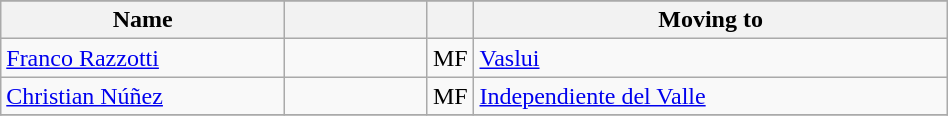<table class="wikitable" style="text-align: center; width:50%">
<tr>
</tr>
<tr>
<th width=30% align="center">Name</th>
<th width=15% align="center"></th>
<th width=5% align="center"></th>
<th width=50% align="center">Moving to</th>
</tr>
<tr>
<td align=left><a href='#'>Franco Razzotti</a></td>
<td></td>
<td>MF</td>
<td align=left> <a href='#'>Vaslui</a></td>
</tr>
<tr>
<td align=left><a href='#'>Christian Núñez</a></td>
<td></td>
<td>MF</td>
<td align=left> <a href='#'>Independiente del Valle</a></td>
</tr>
<tr>
</tr>
</table>
